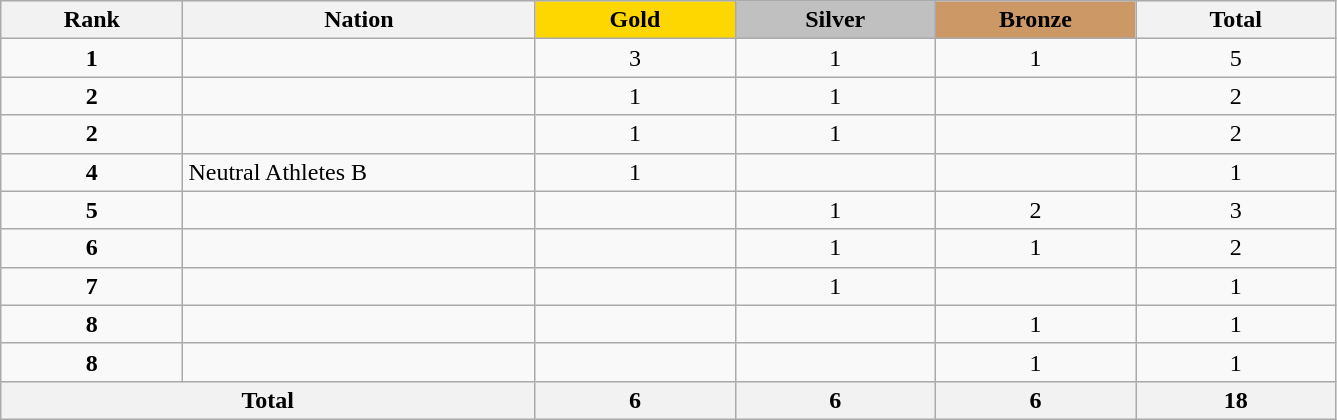<table class="wikitable collapsible autocollapse plainrowheaders" width=70.5% style="text-align:center;">
<tr style="background-color:#EDEDED;">
<th width=100px class="hintergrundfarbe5">Rank</th>
<th width=200px class="hintergrundfarbe6">Nation</th>
<th style="background:    gold; width:15%">Gold</th>
<th style="background:  silver; width:15%">Silver</th>
<th style="background: #CC9966; width:15%">Bronze</th>
<th class="hintergrundfarbe6" style="width:15%">Total</th>
</tr>
<tr>
<td><strong>1</strong></td>
<td align=left></td>
<td>3</td>
<td>1</td>
<td>1</td>
<td>5</td>
</tr>
<tr>
<td><strong>2</strong></td>
<td align=left></td>
<td>1</td>
<td>1</td>
<td></td>
<td>2</td>
</tr>
<tr>
<td><strong>2</strong></td>
<td align=left></td>
<td>1</td>
<td>1</td>
<td></td>
<td>2</td>
</tr>
<tr>
<td><strong>4</strong></td>
<td align=left> Neutral Athletes B</td>
<td>1</td>
<td></td>
<td></td>
<td>1</td>
</tr>
<tr>
<td><strong>5</strong></td>
<td align=left></td>
<td></td>
<td>1</td>
<td>2</td>
<td>3</td>
</tr>
<tr>
<td><strong>6</strong></td>
<td align=left></td>
<td></td>
<td>1</td>
<td>1</td>
<td>2</td>
</tr>
<tr>
<td><strong>7</strong></td>
<td align=left></td>
<td></td>
<td>1</td>
<td></td>
<td>1</td>
</tr>
<tr>
<td><strong>8</strong></td>
<td align=left></td>
<td></td>
<td></td>
<td>1</td>
<td>1</td>
</tr>
<tr>
<td><strong>8</strong></td>
<td align=left></td>
<td></td>
<td></td>
<td>1</td>
<td>1</td>
</tr>
<tr>
<th colspan=2>Total</th>
<th>6</th>
<th>6</th>
<th>6</th>
<th>18</th>
</tr>
</table>
